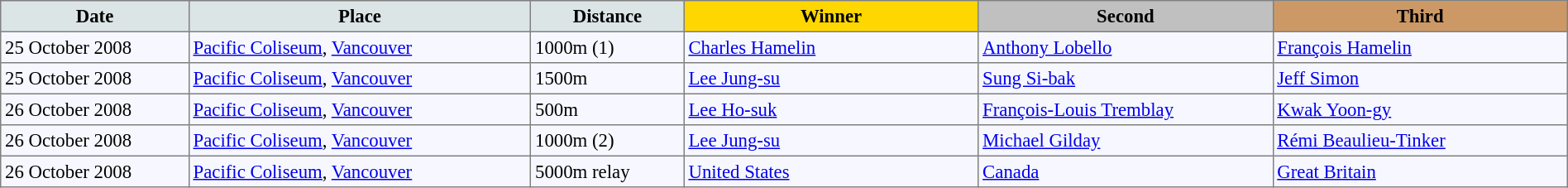<table bgcolor="#f7f8ff" cellpadding="3" cellspacing="0" border="1" style="font-size: 95%; border: gray solid 1px; border-collapse: collapse;">
<tr bgcolor="#CCCCCC">
<td align="center" bgcolor="#DCE5E5" width="150"><strong>Date</strong></td>
<td align="center" bgcolor="#DCE5E5" width="280"><strong>Place</strong></td>
<td align="center" bgcolor="#DCE5E5" width="120"><strong>Distance</strong></td>
<td align="center" bgcolor="gold" width="240"><strong>Winner</strong></td>
<td align="center" bgcolor="silver" width="240"><strong>Second</strong></td>
<td align="center" bgcolor="CC9966" width="240"><strong>Third</strong></td>
</tr>
<tr align="left">
<td>25 October 2008</td>
<td> <a href='#'>Pacific Coliseum</a>, <a href='#'>Vancouver</a></td>
<td>1000m (1)</td>
<td> <a href='#'>Charles Hamelin</a></td>
<td> <a href='#'>Anthony Lobello</a></td>
<td> <a href='#'>François Hamelin</a></td>
</tr>
<tr align="left">
<td>25 October 2008</td>
<td> <a href='#'>Pacific Coliseum</a>, <a href='#'>Vancouver</a></td>
<td>1500m</td>
<td> <a href='#'>Lee Jung-su</a></td>
<td> <a href='#'>Sung Si-bak</a></td>
<td> <a href='#'>Jeff Simon</a></td>
</tr>
<tr align="left">
<td>26 October 2008</td>
<td> <a href='#'>Pacific Coliseum</a>, <a href='#'>Vancouver</a></td>
<td>500m</td>
<td> <a href='#'>Lee Ho-suk</a></td>
<td> <a href='#'>François-Louis Tremblay</a></td>
<td> <a href='#'>Kwak Yoon-gy</a></td>
</tr>
<tr align="left">
<td>26 October 2008</td>
<td> <a href='#'>Pacific Coliseum</a>, <a href='#'>Vancouver</a></td>
<td>1000m (2)</td>
<td> <a href='#'>Lee Jung-su</a></td>
<td> <a href='#'>Michael Gilday</a></td>
<td> <a href='#'>Rémi Beaulieu-Tinker</a></td>
</tr>
<tr align="left">
<td>26 October 2008</td>
<td> <a href='#'>Pacific Coliseum</a>, <a href='#'>Vancouver</a></td>
<td>5000m relay</td>
<td> <a href='#'>United States</a></td>
<td> <a href='#'>Canada</a></td>
<td> <a href='#'>Great Britain</a></td>
</tr>
</table>
